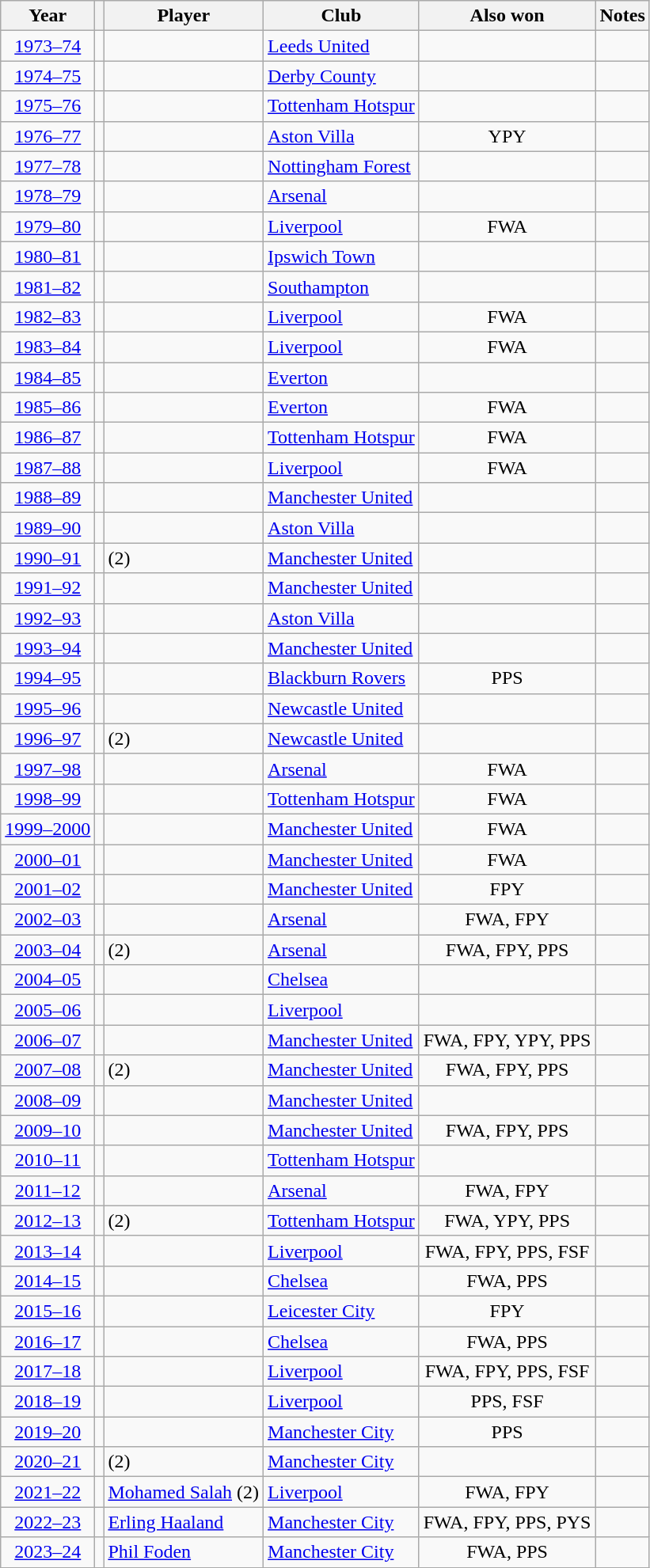<table class="sortable wikitable" style="text-align: center;">
<tr>
<th>Year</th>
<th></th>
<th>Player</th>
<th>Club</th>
<th class="unsortable">Also won</th>
<th class="unsortable" align=center>Notes</th>
</tr>
<tr>
<td><a href='#'>1973–74</a></td>
<td></td>
<td align=left></td>
<td align=left><a href='#'>Leeds United</a></td>
<td></td>
<td></td>
</tr>
<tr>
<td><a href='#'>1974–75</a></td>
<td></td>
<td align=left></td>
<td align=left><a href='#'>Derby County</a></td>
<td></td>
<td></td>
</tr>
<tr>
<td><a href='#'>1975–76</a></td>
<td></td>
<td align=left></td>
<td align=left><a href='#'>Tottenham Hotspur</a></td>
<td></td>
<td></td>
</tr>
<tr>
<td><a href='#'>1976–77</a></td>
<td></td>
<td align=left></td>
<td align=left><a href='#'>Aston Villa</a></td>
<td>YPY</td>
<td></td>
</tr>
<tr>
<td><a href='#'>1977–78</a></td>
<td></td>
<td align=left></td>
<td align=left><a href='#'>Nottingham Forest</a></td>
<td></td>
<td></td>
</tr>
<tr>
<td><a href='#'>1978–79</a></td>
<td></td>
<td align=left></td>
<td align=left><a href='#'>Arsenal</a></td>
<td></td>
<td></td>
</tr>
<tr>
<td><a href='#'>1979–80</a></td>
<td></td>
<td align=left></td>
<td align=left><a href='#'>Liverpool</a></td>
<td>FWA</td>
<td></td>
</tr>
<tr>
<td><a href='#'>1980–81</a></td>
<td></td>
<td align=left></td>
<td align=left><a href='#'>Ipswich Town</a></td>
<td></td>
<td></td>
</tr>
<tr>
<td><a href='#'>1981–82</a></td>
<td></td>
<td align=left></td>
<td align=left><a href='#'>Southampton</a></td>
<td></td>
<td></td>
</tr>
<tr>
<td><a href='#'>1982–83</a></td>
<td></td>
<td align=left></td>
<td align=left><a href='#'>Liverpool</a></td>
<td>FWA</td>
<td></td>
</tr>
<tr>
<td><a href='#'>1983–84</a></td>
<td></td>
<td align=left></td>
<td align=left><a href='#'>Liverpool</a></td>
<td>FWA</td>
<td></td>
</tr>
<tr>
<td><a href='#'>1984–85</a></td>
<td></td>
<td align=left></td>
<td align=left><a href='#'>Everton</a></td>
<td></td>
<td></td>
</tr>
<tr>
<td><a href='#'>1985–86</a></td>
<td></td>
<td align=left></td>
<td align=left><a href='#'>Everton</a></td>
<td>FWA</td>
<td></td>
</tr>
<tr>
<td><a href='#'>1986–87</a></td>
<td></td>
<td align=left></td>
<td align=left><a href='#'>Tottenham Hotspur</a></td>
<td>FWA</td>
<td></td>
</tr>
<tr>
<td><a href='#'>1987–88</a></td>
<td></td>
<td align=left></td>
<td align=left><a href='#'>Liverpool</a></td>
<td>FWA</td>
<td></td>
</tr>
<tr>
<td><a href='#'>1988–89</a></td>
<td></td>
<td align=left></td>
<td align=left><a href='#'>Manchester United</a></td>
<td></td>
<td></td>
</tr>
<tr>
<td><a href='#'>1989–90</a></td>
<td></td>
<td align=left></td>
<td align=left><a href='#'>Aston Villa</a></td>
<td></td>
<td></td>
</tr>
<tr>
<td><a href='#'>1990–91</a></td>
<td></td>
<td align=left> (2)</td>
<td align=left><a href='#'>Manchester United</a></td>
<td></td>
<td></td>
</tr>
<tr>
<td><a href='#'>1991–92</a></td>
<td></td>
<td align=left></td>
<td align=left><a href='#'>Manchester United</a></td>
<td></td>
<td></td>
</tr>
<tr>
<td><a href='#'>1992–93</a></td>
<td></td>
<td align=left></td>
<td align=left><a href='#'>Aston Villa</a></td>
<td></td>
<td></td>
</tr>
<tr>
<td><a href='#'>1993–94</a></td>
<td></td>
<td align=left></td>
<td align=left><a href='#'>Manchester United</a></td>
<td></td>
<td></td>
</tr>
<tr>
<td><a href='#'>1994–95</a></td>
<td></td>
<td align=left></td>
<td align=left><a href='#'>Blackburn Rovers</a></td>
<td>PPS</td>
<td></td>
</tr>
<tr>
<td><a href='#'>1995–96</a></td>
<td></td>
<td align=left></td>
<td align=left><a href='#'>Newcastle United</a></td>
<td></td>
<td></td>
</tr>
<tr>
<td><a href='#'>1996–97</a></td>
<td></td>
<td align=left> (2)</td>
<td align=left><a href='#'>Newcastle United</a></td>
<td></td>
<td></td>
</tr>
<tr>
<td><a href='#'>1997–98</a></td>
<td></td>
<td align=left></td>
<td align=left><a href='#'>Arsenal</a></td>
<td>FWA</td>
<td></td>
</tr>
<tr>
<td><a href='#'>1998–99</a></td>
<td></td>
<td align=left></td>
<td align=left><a href='#'>Tottenham Hotspur</a></td>
<td>FWA</td>
<td></td>
</tr>
<tr>
<td><a href='#'>1999–2000</a></td>
<td></td>
<td align=left></td>
<td align=left><a href='#'>Manchester United</a></td>
<td>FWA</td>
<td></td>
</tr>
<tr>
<td><a href='#'>2000–01</a></td>
<td></td>
<td align=left></td>
<td align=left><a href='#'>Manchester United</a></td>
<td>FWA</td>
<td></td>
</tr>
<tr>
<td><a href='#'>2001–02</a></td>
<td></td>
<td align=left></td>
<td align=left><a href='#'>Manchester United</a></td>
<td>FPY</td>
<td></td>
</tr>
<tr>
<td><a href='#'>2002–03</a></td>
<td></td>
<td align=left></td>
<td align=left><a href='#'>Arsenal</a></td>
<td>FWA, FPY</td>
<td></td>
</tr>
<tr>
<td><a href='#'>2003–04</a></td>
<td></td>
<td align=left> (2)</td>
<td align=left><a href='#'>Arsenal</a></td>
<td>FWA, FPY, PPS</td>
<td></td>
</tr>
<tr>
<td><a href='#'>2004–05</a></td>
<td></td>
<td align=left></td>
<td align=left><a href='#'>Chelsea</a></td>
<td></td>
<td></td>
</tr>
<tr>
<td><a href='#'>2005–06</a></td>
<td></td>
<td align=left></td>
<td align=left><a href='#'>Liverpool</a></td>
<td></td>
<td></td>
</tr>
<tr>
<td><a href='#'>2006–07</a></td>
<td></td>
<td align=left></td>
<td align=left><a href='#'>Manchester United</a></td>
<td>FWA, FPY, YPY, PPS</td>
<td></td>
</tr>
<tr>
<td><a href='#'>2007–08</a></td>
<td></td>
<td align=left> (2)</td>
<td align=left><a href='#'>Manchester United</a></td>
<td>FWA, FPY, PPS</td>
<td></td>
</tr>
<tr>
<td><a href='#'>2008–09</a></td>
<td></td>
<td align=left></td>
<td align=left><a href='#'>Manchester United</a></td>
<td></td>
<td></td>
</tr>
<tr>
<td><a href='#'>2009–10</a></td>
<td></td>
<td align=left></td>
<td align=left><a href='#'>Manchester United</a></td>
<td>FWA, FPY, PPS</td>
<td></td>
</tr>
<tr>
<td><a href='#'>2010–11</a></td>
<td></td>
<td align=left></td>
<td align=left><a href='#'>Tottenham Hotspur</a></td>
<td></td>
<td></td>
</tr>
<tr>
<td><a href='#'>2011–12</a></td>
<td></td>
<td align=left></td>
<td align=left><a href='#'>Arsenal</a></td>
<td>FWA, FPY</td>
<td></td>
</tr>
<tr>
<td><a href='#'>2012–13</a></td>
<td></td>
<td align=left> (2)</td>
<td align=left><a href='#'>Tottenham Hotspur</a></td>
<td>FWA, YPY, PPS</td>
<td></td>
</tr>
<tr>
<td><a href='#'>2013–14</a></td>
<td></td>
<td align=left></td>
<td align=left><a href='#'>Liverpool</a></td>
<td>FWA, FPY, PPS, FSF</td>
<td></td>
</tr>
<tr>
<td><a href='#'>2014–15</a></td>
<td></td>
<td align=left></td>
<td align=left><a href='#'>Chelsea</a></td>
<td>FWA, PPS</td>
<td></td>
</tr>
<tr>
<td><a href='#'>2015–16</a></td>
<td {{sort></td>
<td align="left"></td>
<td align="left"><a href='#'>Leicester City</a></td>
<td>FPY</td>
<td></td>
</tr>
<tr>
<td><a href='#'>2016–17</a></td>
<td {{sort></td>
<td align="left"></td>
<td align="left"><a href='#'>Chelsea</a></td>
<td>FWA, PPS</td>
<td></td>
</tr>
<tr>
<td><a href='#'>2017–18</a></td>
<td {{sort></td>
<td align="left"></td>
<td align="left"><a href='#'>Liverpool</a></td>
<td>FWA, FPY, PPS, FSF</td>
<td></td>
</tr>
<tr>
<td><a href='#'>2018–19</a></td>
<td {{sort></td>
<td align="left"></td>
<td align="left"><a href='#'>Liverpool</a></td>
<td>PPS, FSF</td>
<td></td>
</tr>
<tr>
<td><a href='#'>2019–20</a></td>
<td {{sort></td>
<td align="left"></td>
<td align="left"><a href='#'>Manchester City</a></td>
<td>PPS</td>
<td></td>
</tr>
<tr>
<td><a href='#'>2020–21</a></td>
<td {{sort></td>
<td align="left"> (2)</td>
<td align="left"><a href='#'>Manchester City</a></td>
<td></td>
<td></td>
</tr>
<tr>
<td><a href='#'>2021–22</a></td>
<td {{sort></td>
<td align="left"><a href='#'>Mohamed Salah</a> (2)</td>
<td align="left"><a href='#'>Liverpool</a></td>
<td>FWA, FPY</td>
<td></td>
</tr>
<tr>
<td><a href='#'>2022–23</a></td>
<td {{sort></td>
<td align="left"><a href='#'>Erling Haaland</a></td>
<td align="left"><a href='#'>Manchester City</a></td>
<td>FWA, FPY, PPS, PYS</td>
<td></td>
</tr>
<tr>
<td><a href='#'>2023–24</a></td>
<td {{sort></td>
<td align="left"><a href='#'>Phil Foden</a></td>
<td align="left"><a href='#'>Manchester City</a></td>
<td>FWA, PPS</td>
<td></td>
</tr>
</table>
